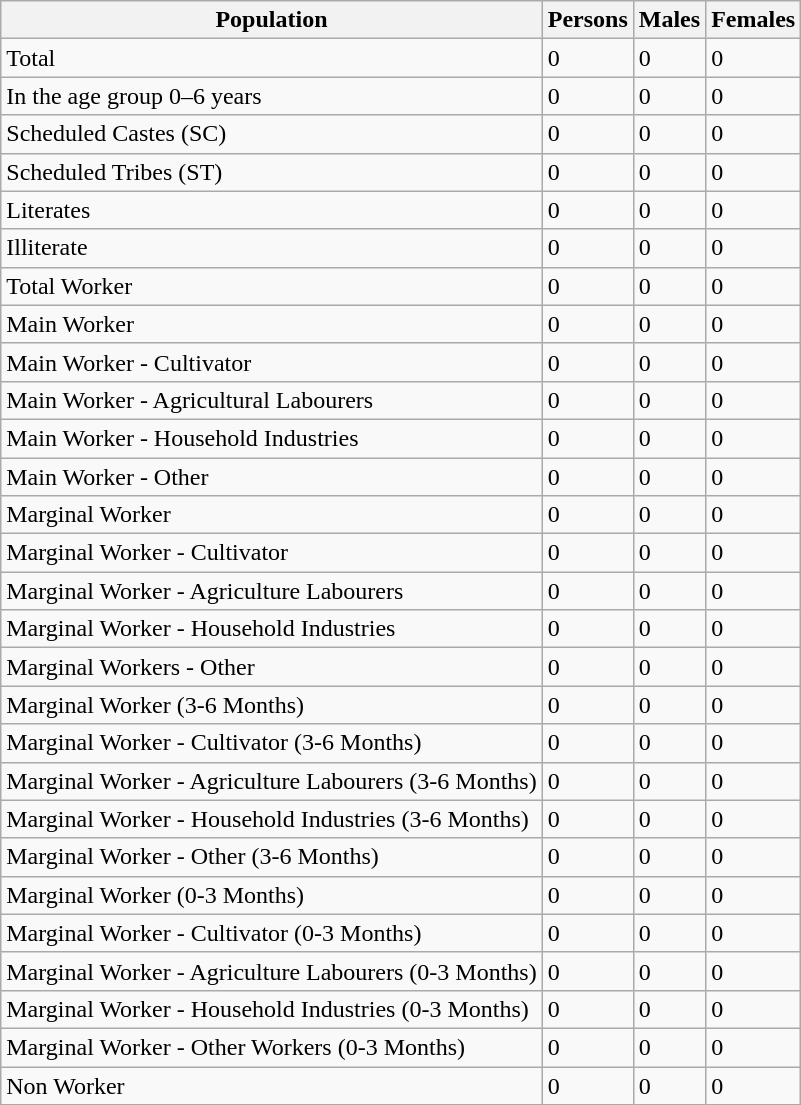<table class="wikitable">
<tr>
<th>Population</th>
<th>Persons</th>
<th>Males</th>
<th>Females</th>
</tr>
<tr>
<td>Total</td>
<td>0</td>
<td>0</td>
<td>0</td>
</tr>
<tr>
<td>In the age group 0–6 years</td>
<td>0</td>
<td>0</td>
<td>0</td>
</tr>
<tr>
<td>Scheduled Castes (SC)</td>
<td>0</td>
<td>0</td>
<td>0</td>
</tr>
<tr>
<td>Scheduled Tribes (ST)</td>
<td>0</td>
<td>0</td>
<td>0</td>
</tr>
<tr>
<td>Literates</td>
<td>0</td>
<td>0</td>
<td>0</td>
</tr>
<tr>
<td>Illiterate</td>
<td>0</td>
<td>0</td>
<td>0</td>
</tr>
<tr>
<td>Total Worker</td>
<td>0</td>
<td>0</td>
<td>0</td>
</tr>
<tr>
<td>Main Worker</td>
<td>0</td>
<td>0</td>
<td>0</td>
</tr>
<tr>
<td>Main Worker - Cultivator</td>
<td>0</td>
<td>0</td>
<td>0</td>
</tr>
<tr>
<td>Main Worker - Agricultural Labourers</td>
<td>0</td>
<td>0</td>
<td>0</td>
</tr>
<tr>
<td>Main Worker - Household Industries</td>
<td>0</td>
<td>0</td>
<td>0</td>
</tr>
<tr>
<td>Main Worker - Other</td>
<td>0</td>
<td>0</td>
<td>0</td>
</tr>
<tr>
<td>Marginal Worker</td>
<td>0</td>
<td>0</td>
<td>0</td>
</tr>
<tr>
<td>Marginal Worker - Cultivator</td>
<td>0</td>
<td>0</td>
<td>0</td>
</tr>
<tr>
<td>Marginal Worker - Agriculture Labourers</td>
<td>0</td>
<td>0</td>
<td>0</td>
</tr>
<tr>
<td>Marginal Worker - Household Industries</td>
<td>0</td>
<td>0</td>
<td>0</td>
</tr>
<tr>
<td>Marginal Workers - Other</td>
<td>0</td>
<td>0</td>
<td>0</td>
</tr>
<tr>
<td>Marginal Worker (3-6 Months)</td>
<td>0</td>
<td>0</td>
<td>0</td>
</tr>
<tr>
<td>Marginal Worker - Cultivator (3-6 Months)</td>
<td>0</td>
<td>0</td>
<td>0</td>
</tr>
<tr>
<td>Marginal Worker - Agriculture Labourers (3-6 Months)</td>
<td>0</td>
<td>0</td>
<td>0</td>
</tr>
<tr>
<td>Marginal Worker - Household Industries (3-6 Months)</td>
<td>0</td>
<td>0</td>
<td>0</td>
</tr>
<tr>
<td>Marginal Worker - Other (3-6 Months)</td>
<td>0</td>
<td>0</td>
<td>0</td>
</tr>
<tr>
<td>Marginal Worker (0-3 Months)</td>
<td>0</td>
<td>0</td>
<td>0</td>
</tr>
<tr>
<td>Marginal Worker - Cultivator (0-3 Months)</td>
<td>0</td>
<td>0</td>
<td>0</td>
</tr>
<tr>
<td>Marginal Worker - Agriculture Labourers (0-3 Months)</td>
<td>0</td>
<td>0</td>
<td>0</td>
</tr>
<tr>
<td>Marginal Worker - Household Industries (0-3 Months)</td>
<td>0</td>
<td>0</td>
<td>0</td>
</tr>
<tr>
<td>Marginal Worker - Other Workers (0-3 Months)</td>
<td>0</td>
<td>0</td>
<td>0</td>
</tr>
<tr>
<td>Non Worker</td>
<td>0</td>
<td>0</td>
<td>0</td>
</tr>
</table>
